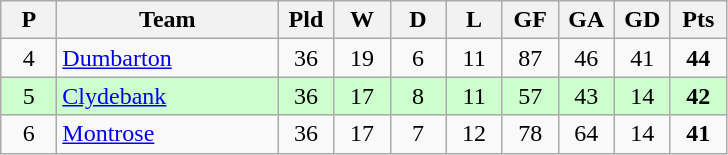<table class="wikitable" style="text-align: center;">
<tr>
<th width=30>P</th>
<th width=140>Team</th>
<th width=30>Pld</th>
<th width=30>W</th>
<th width=30>D</th>
<th width=30>L</th>
<th width=30>GF</th>
<th width=30>GA</th>
<th width=30>GD</th>
<th width=30>Pts</th>
</tr>
<tr>
<td>4</td>
<td align=left><a href='#'>Dumbarton</a></td>
<td>36</td>
<td>19</td>
<td>6</td>
<td>11</td>
<td>87</td>
<td>46</td>
<td>41</td>
<td><strong>44</strong></td>
</tr>
<tr style="background:#ccffcc;">
<td>5</td>
<td align=left><a href='#'>Clydebank</a></td>
<td>36</td>
<td>17</td>
<td>8</td>
<td>11</td>
<td>57</td>
<td>43</td>
<td>14</td>
<td><strong>42</strong></td>
</tr>
<tr>
<td>6</td>
<td align=left><a href='#'>Montrose</a></td>
<td>36</td>
<td>17</td>
<td>7</td>
<td>12</td>
<td>78</td>
<td>64</td>
<td>14</td>
<td><strong>41</strong></td>
</tr>
</table>
